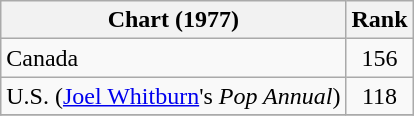<table class="wikitable">
<tr>
<th align="left">Chart (1977)</th>
<th style="text-align:center;">Rank</th>
</tr>
<tr>
<td>Canada</td>
<td style="text-align:center;">156</td>
</tr>
<tr>
<td>U.S. (<a href='#'>Joel Whitburn</a>'s <em>Pop Annual</em>)</td>
<td style="text-align:center;">118</td>
</tr>
<tr>
</tr>
</table>
